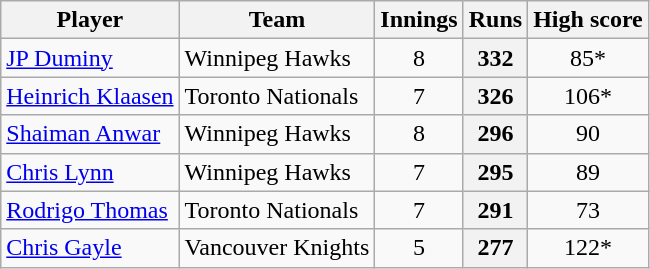<table class="wikitable" style="text-align:center">
<tr>
<th>Player</th>
<th>Team</th>
<th>Innings</th>
<th>Runs</th>
<th>High score</th>
</tr>
<tr>
<td style="text-align:left"><a href='#'>JP Duminy</a></td>
<td style="text-align:left">Winnipeg Hawks</td>
<td>8</td>
<th>332</th>
<td>85*</td>
</tr>
<tr>
<td style="text-align:left"><a href='#'>Heinrich Klaasen</a></td>
<td style="text-align:left">Toronto Nationals</td>
<td>7</td>
<th>326</th>
<td>106*</td>
</tr>
<tr>
<td style="text-align:left"><a href='#'>Shaiman Anwar</a></td>
<td style="text-align:left">Winnipeg Hawks</td>
<td>8</td>
<th>296</th>
<td>90</td>
</tr>
<tr>
<td style="text-align:left"><a href='#'>Chris Lynn</a></td>
<td style="text-align:left">Winnipeg Hawks</td>
<td>7</td>
<th>295</th>
<td>89</td>
</tr>
<tr>
<td style="text-align:left"><a href='#'>Rodrigo Thomas</a></td>
<td style="text-align:left">Toronto Nationals</td>
<td>7</td>
<th>291</th>
<td>73</td>
</tr>
<tr>
<td style="text-align:left"><a href='#'>Chris Gayle</a></td>
<td style="text-align:left">Vancouver Knights</td>
<td>5</td>
<th>277</th>
<td>122*</td>
</tr>
</table>
